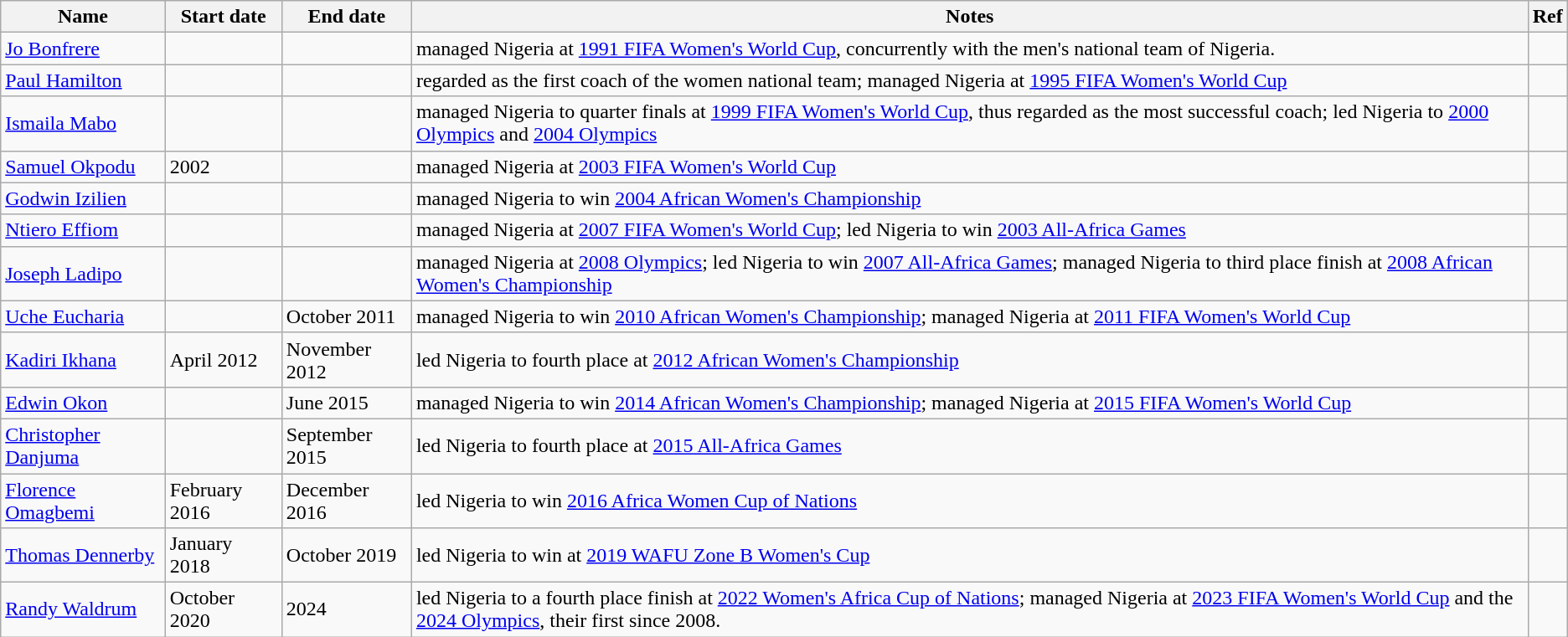<table class="wikitable sortable">
<tr>
<th>Name</th>
<th>Start date</th>
<th>End date</th>
<th>Notes</th>
<th>Ref</th>
</tr>
<tr>
<td><a href='#'>Jo Bonfrere</a></td>
<td></td>
<td></td>
<td>managed Nigeria at <a href='#'>1991 FIFA Women's World Cup</a>, concurrently with the men's national team of Nigeria.</td>
<td></td>
</tr>
<tr>
<td><a href='#'>Paul Hamilton</a></td>
<td></td>
<td></td>
<td>regarded as the first coach of the women national team; managed Nigeria at <a href='#'>1995 FIFA Women's World Cup</a></td>
<td></td>
</tr>
<tr>
<td><a href='#'>Ismaila Mabo</a></td>
<td></td>
<td></td>
<td>managed Nigeria to quarter finals at <a href='#'>1999 FIFA Women's World Cup</a>, thus regarded as the most successful coach; led Nigeria to <a href='#'>2000 Olympics</a> and <a href='#'>2004 Olympics</a></td>
<td></td>
</tr>
<tr>
<td><a href='#'>Samuel Okpodu</a></td>
<td>2002</td>
<td></td>
<td>managed Nigeria at <a href='#'>2003 FIFA Women's World Cup</a></td>
<td></td>
</tr>
<tr>
<td><a href='#'>Godwin Izilien</a></td>
<td></td>
<td></td>
<td>managed Nigeria to win <a href='#'>2004 African Women's Championship</a></td>
<td></td>
</tr>
<tr>
<td><a href='#'>Ntiero Effiom</a></td>
<td></td>
<td></td>
<td>managed Nigeria at <a href='#'>2007 FIFA Women's World Cup</a>; led Nigeria to win <a href='#'>2003 All-Africa Games</a></td>
<td></td>
</tr>
<tr>
<td><a href='#'>Joseph Ladipo</a></td>
<td></td>
<td></td>
<td>managed Nigeria at <a href='#'>2008 Olympics</a>; led Nigeria to win <a href='#'>2007 All-Africa Games</a>; managed Nigeria to third place finish at <a href='#'>2008 African Women's Championship</a></td>
<td></td>
</tr>
<tr>
<td><a href='#'>Uche Eucharia</a></td>
<td></td>
<td>October 2011</td>
<td>managed Nigeria to win <a href='#'>2010 African Women's Championship</a>; managed Nigeria at <a href='#'>2011 FIFA Women's World Cup</a></td>
<td></td>
</tr>
<tr>
<td><a href='#'>Kadiri Ikhana</a></td>
<td>April 2012</td>
<td>November 2012</td>
<td>led Nigeria to fourth place at <a href='#'>2012 African Women's Championship</a></td>
<td></td>
</tr>
<tr>
<td><a href='#'>Edwin Okon</a></td>
<td></td>
<td>June 2015</td>
<td>managed Nigeria to win <a href='#'>2014 African Women's Championship</a>; managed Nigeria at <a href='#'>2015 FIFA Women's World Cup</a></td>
<td></td>
</tr>
<tr>
<td><a href='#'>Christopher Danjuma</a></td>
<td></td>
<td>September 2015</td>
<td>led Nigeria to fourth place at <a href='#'>2015 All-Africa Games</a></td>
<td></td>
</tr>
<tr>
<td><a href='#'>Florence Omagbemi</a></td>
<td>February 2016</td>
<td>December 2016</td>
<td>led Nigeria to win <a href='#'>2016 Africa Women Cup of Nations</a></td>
<td></td>
</tr>
<tr>
<td><a href='#'>Thomas Dennerby</a></td>
<td>January 2018</td>
<td>October 2019</td>
<td>led Nigeria to win at <a href='#'>2019 WAFU Zone B Women's Cup</a></td>
<td></td>
</tr>
<tr>
<td><a href='#'>Randy Waldrum</a></td>
<td>October 2020</td>
<td>2024</td>
<td>led Nigeria to a fourth place finish at <a href='#'>2022 Women's Africa Cup of Nations</a>; managed Nigeria at <a href='#'>2023 FIFA Women's World Cup</a> and the <a href='#'>2024 Olympics</a>, their first since 2008.</td>
<td></td>
</tr>
</table>
